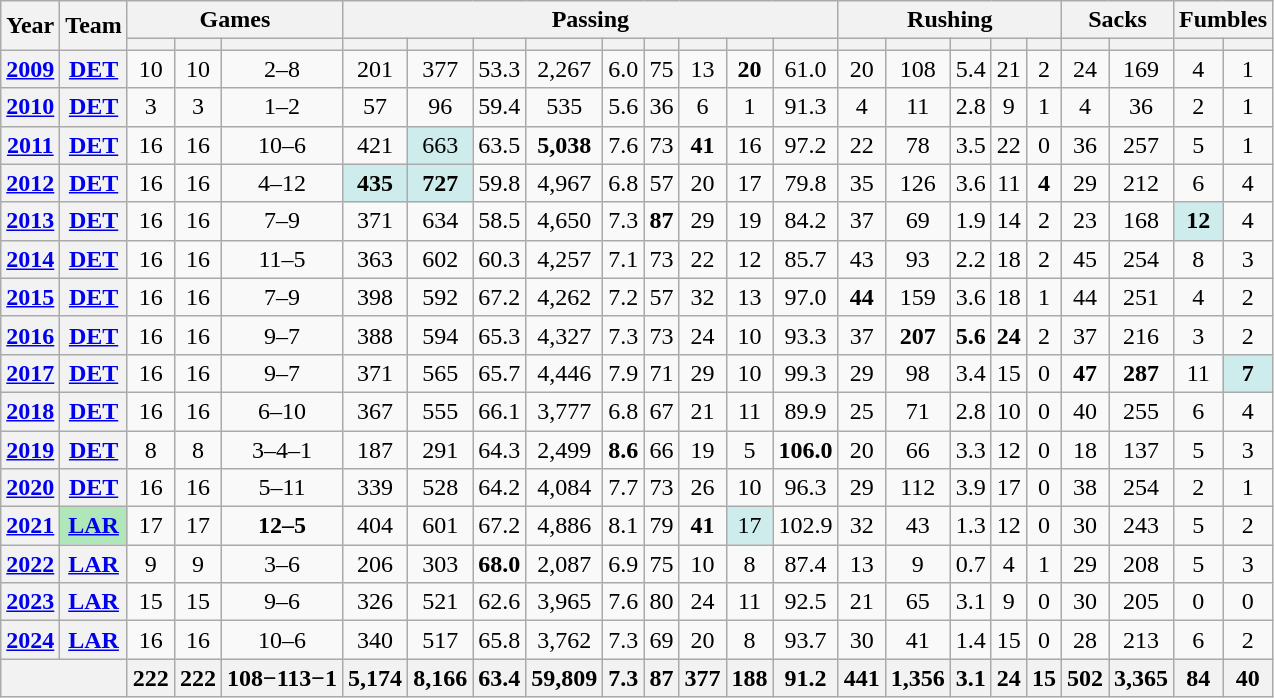<table class="wikitable" style="text-align:center;">
<tr>
<th rowspan="2">Year</th>
<th rowspan="2">Team</th>
<th colspan="3">Games</th>
<th colspan="9">Passing</th>
<th colspan="5">Rushing</th>
<th colspan="2">Sacks</th>
<th colspan="2">Fumbles</th>
</tr>
<tr>
<th></th>
<th></th>
<th></th>
<th></th>
<th></th>
<th></th>
<th></th>
<th></th>
<th></th>
<th></th>
<th></th>
<th></th>
<th></th>
<th></th>
<th></th>
<th></th>
<th></th>
<th></th>
<th></th>
<th></th>
<th></th>
</tr>
<tr>
<th><a href='#'>2009</a></th>
<th><a href='#'>DET</a></th>
<td>10</td>
<td>10</td>
<td>2–8</td>
<td>201</td>
<td>377</td>
<td>53.3</td>
<td>2,267</td>
<td>6.0</td>
<td>75</td>
<td>13</td>
<td><strong>20</strong></td>
<td>61.0</td>
<td>20</td>
<td>108</td>
<td>5.4</td>
<td>21</td>
<td>2</td>
<td>24</td>
<td>169</td>
<td>4</td>
<td>1</td>
</tr>
<tr>
<th><a href='#'>2010</a></th>
<th><a href='#'>DET</a></th>
<td>3</td>
<td>3</td>
<td>1–2</td>
<td>57</td>
<td>96</td>
<td>59.4</td>
<td>535</td>
<td>5.6</td>
<td>36</td>
<td>6</td>
<td>1</td>
<td>91.3</td>
<td>4</td>
<td>11</td>
<td>2.8</td>
<td>9</td>
<td>1</td>
<td>4</td>
<td>36</td>
<td>2</td>
<td>1</td>
</tr>
<tr>
<th><a href='#'>2011</a></th>
<th><a href='#'>DET</a></th>
<td>16</td>
<td>16</td>
<td>10–6</td>
<td>421</td>
<td style="background:#cfecec;">663</td>
<td>63.5</td>
<td><strong>5,038</strong></td>
<td>7.6</td>
<td>73</td>
<td><strong>41</strong></td>
<td>16</td>
<td>97.2</td>
<td>22</td>
<td>78</td>
<td>3.5</td>
<td>22</td>
<td>0</td>
<td>36</td>
<td>257</td>
<td>5</td>
<td>1</td>
</tr>
<tr>
<th><a href='#'>2012</a></th>
<th><a href='#'>DET</a></th>
<td>16</td>
<td>16</td>
<td>4–12</td>
<td style="background:#cfecec;"><strong>435</strong></td>
<td style="background:#cfecec;"><strong>727</strong></td>
<td>59.8</td>
<td>4,967</td>
<td>6.8</td>
<td>57</td>
<td>20</td>
<td>17</td>
<td>79.8</td>
<td>35</td>
<td>126</td>
<td>3.6</td>
<td>11</td>
<td><strong>4</strong></td>
<td>29</td>
<td>212</td>
<td>6</td>
<td>4</td>
</tr>
<tr>
<th><a href='#'>2013</a></th>
<th><a href='#'>DET</a></th>
<td>16</td>
<td>16</td>
<td>7–9</td>
<td>371</td>
<td>634</td>
<td>58.5</td>
<td>4,650</td>
<td>7.3</td>
<td><strong>87</strong></td>
<td>29</td>
<td>19</td>
<td>84.2</td>
<td>37</td>
<td>69</td>
<td>1.9</td>
<td>14</td>
<td>2</td>
<td>23</td>
<td>168</td>
<td style="background:#cfecec;"><strong>12</strong></td>
<td>4</td>
</tr>
<tr>
<th><a href='#'>2014</a></th>
<th><a href='#'>DET</a></th>
<td>16</td>
<td>16</td>
<td>11–5</td>
<td>363</td>
<td>602</td>
<td>60.3</td>
<td>4,257</td>
<td>7.1</td>
<td>73</td>
<td>22</td>
<td>12</td>
<td>85.7</td>
<td>43</td>
<td>93</td>
<td>2.2</td>
<td>18</td>
<td>2</td>
<td>45</td>
<td>254</td>
<td>8</td>
<td>3</td>
</tr>
<tr>
<th><a href='#'>2015</a></th>
<th><a href='#'>DET</a></th>
<td>16</td>
<td>16</td>
<td>7–9</td>
<td>398</td>
<td>592</td>
<td>67.2</td>
<td>4,262</td>
<td>7.2</td>
<td>57</td>
<td>32</td>
<td>13</td>
<td>97.0</td>
<td><strong>44</strong></td>
<td>159</td>
<td>3.6</td>
<td>18</td>
<td>1</td>
<td>44</td>
<td>251</td>
<td>4</td>
<td>2</td>
</tr>
<tr>
<th><a href='#'>2016</a></th>
<th><a href='#'>DET</a></th>
<td>16</td>
<td>16</td>
<td>9–7</td>
<td>388</td>
<td>594</td>
<td>65.3</td>
<td>4,327</td>
<td>7.3</td>
<td>73</td>
<td>24</td>
<td>10</td>
<td>93.3</td>
<td>37</td>
<td><strong>207</strong></td>
<td><strong>5.6</strong></td>
<td><strong>24</strong></td>
<td>2</td>
<td>37</td>
<td>216</td>
<td>3</td>
<td>2</td>
</tr>
<tr>
<th><a href='#'>2017</a></th>
<th><a href='#'>DET</a></th>
<td>16</td>
<td>16</td>
<td>9–7</td>
<td>371</td>
<td>565</td>
<td>65.7</td>
<td>4,446</td>
<td>7.9</td>
<td>71</td>
<td>29</td>
<td>10</td>
<td>99.3</td>
<td>29</td>
<td>98</td>
<td>3.4</td>
<td>15</td>
<td>0</td>
<td><strong>47</strong></td>
<td><strong>287</strong></td>
<td>11</td>
<td style="background:#cfecec;"><strong>7</strong></td>
</tr>
<tr>
<th><a href='#'>2018</a></th>
<th><a href='#'>DET</a></th>
<td>16</td>
<td>16</td>
<td>6–10</td>
<td>367</td>
<td>555</td>
<td>66.1</td>
<td>3,777</td>
<td>6.8</td>
<td>67</td>
<td>21</td>
<td>11</td>
<td>89.9</td>
<td>25</td>
<td>71</td>
<td>2.8</td>
<td>10</td>
<td>0</td>
<td>40</td>
<td>255</td>
<td>6</td>
<td>4</td>
</tr>
<tr>
<th><a href='#'>2019</a></th>
<th><a href='#'>DET</a></th>
<td>8</td>
<td>8</td>
<td>3–4–1</td>
<td>187</td>
<td>291</td>
<td>64.3</td>
<td>2,499</td>
<td><strong>8.6</strong></td>
<td>66</td>
<td>19</td>
<td>5</td>
<td><strong>106.0</strong></td>
<td>20</td>
<td>66</td>
<td>3.3</td>
<td>12</td>
<td>0</td>
<td>18</td>
<td>137</td>
<td>5</td>
<td>3</td>
</tr>
<tr>
<th><a href='#'>2020</a></th>
<th><a href='#'>DET</a></th>
<td>16</td>
<td>16</td>
<td>5–11</td>
<td>339</td>
<td>528</td>
<td>64.2</td>
<td>4,084</td>
<td>7.7</td>
<td>73</td>
<td>26</td>
<td>10</td>
<td>96.3</td>
<td>29</td>
<td>112</td>
<td>3.9</td>
<td>17</td>
<td>0</td>
<td>38</td>
<td>254</td>
<td>2</td>
<td>1</td>
</tr>
<tr>
<th><a href='#'>2021</a></th>
<th style="background:#afe6ba;"><a href='#'>LAR</a></th>
<td>17</td>
<td>17</td>
<td><strong>12–5</strong></td>
<td>404</td>
<td>601</td>
<td>67.2</td>
<td>4,886</td>
<td>8.1</td>
<td>79</td>
<td><strong>41</strong></td>
<td style="background:#cfecec;">17</td>
<td>102.9</td>
<td>32</td>
<td>43</td>
<td>1.3</td>
<td>12</td>
<td>0</td>
<td>30</td>
<td>243</td>
<td>5</td>
<td>2</td>
</tr>
<tr>
<th><a href='#'>2022</a></th>
<th><a href='#'>LAR</a></th>
<td>9</td>
<td>9</td>
<td>3–6</td>
<td>206</td>
<td>303</td>
<td><strong>68.0</strong></td>
<td>2,087</td>
<td>6.9</td>
<td>75</td>
<td>10</td>
<td>8</td>
<td>87.4</td>
<td>13</td>
<td>9</td>
<td>0.7</td>
<td>4</td>
<td>1</td>
<td>29</td>
<td>208</td>
<td>5</td>
<td>3</td>
</tr>
<tr>
<th><a href='#'>2023</a></th>
<th><a href='#'>LAR</a></th>
<td>15</td>
<td>15</td>
<td>9–6</td>
<td>326</td>
<td>521</td>
<td>62.6</td>
<td>3,965</td>
<td>7.6</td>
<td>80</td>
<td>24</td>
<td>11</td>
<td>92.5</td>
<td>21</td>
<td>65</td>
<td>3.1</td>
<td>9</td>
<td>0</td>
<td>30</td>
<td>205</td>
<td>0</td>
<td>0</td>
</tr>
<tr>
<th><a href='#'>2024</a></th>
<th><a href='#'>LAR</a></th>
<td>16</td>
<td>16</td>
<td>10–6</td>
<td>340</td>
<td>517</td>
<td>65.8</td>
<td>3,762</td>
<td>7.3</td>
<td>69</td>
<td>20</td>
<td>8</td>
<td>93.7</td>
<td>30</td>
<td>41</td>
<td>1.4</td>
<td>15</td>
<td>0</td>
<td>28</td>
<td>213</td>
<td>6</td>
<td>2</td>
</tr>
<tr>
<th colspan="2"></th>
<th>222</th>
<th>222</th>
<th>108−113−1</th>
<th>5,174</th>
<th>8,166</th>
<th>63.4</th>
<th>59,809</th>
<th>7.3</th>
<th>87</th>
<th>377</th>
<th>188</th>
<th>91.2</th>
<th>441</th>
<th>1,356</th>
<th>3.1</th>
<th>24</th>
<th>15</th>
<th>502</th>
<th>3,365</th>
<th>84</th>
<th>40</th>
</tr>
</table>
